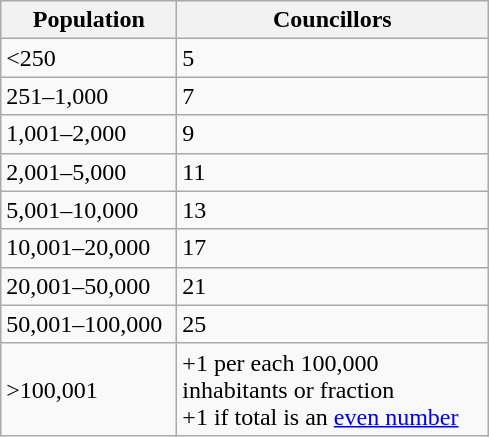<table class="wikitable" style="text-align:left;">
<tr>
<th width="110">Population</th>
<th width="200">Councillors</th>
</tr>
<tr>
<td><250</td>
<td>5</td>
</tr>
<tr>
<td>251–1,000</td>
<td>7</td>
</tr>
<tr>
<td>1,001–2,000</td>
<td>9</td>
</tr>
<tr>
<td>2,001–5,000</td>
<td>11</td>
</tr>
<tr>
<td>5,001–10,000</td>
<td>13</td>
</tr>
<tr>
<td>10,001–20,000</td>
<td>17</td>
</tr>
<tr>
<td>20,001–50,000</td>
<td>21</td>
</tr>
<tr>
<td>50,001–100,000</td>
<td>25</td>
</tr>
<tr>
<td>>100,001</td>
<td>+1 per each 100,000 inhabitants or fraction<br>+1 if total is an <a href='#'>even number</a></td>
</tr>
</table>
